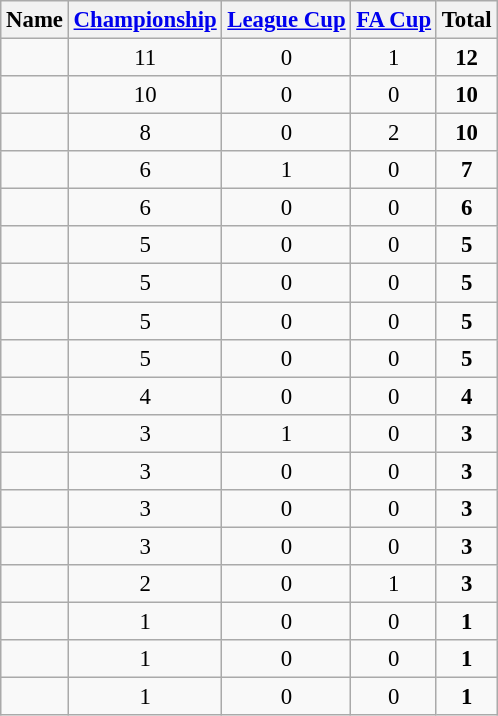<table class="wikitable sortable" style="text-align:center; font-size:95%">
<tr>
<th>Name</th>
<th><a href='#'>Championship</a></th>
<th><a href='#'>League Cup</a></th>
<th><a href='#'>FA Cup</a></th>
<th>Total</th>
</tr>
<tr>
<td></td>
<td>11</td>
<td>0</td>
<td>1</td>
<td> <strong>12</strong></td>
</tr>
<tr>
<td></td>
<td>10</td>
<td>0</td>
<td>0</td>
<td> <strong>10</strong></td>
</tr>
<tr>
<td></td>
<td>8</td>
<td>0</td>
<td>2</td>
<td> <strong>10</strong></td>
</tr>
<tr>
<td></td>
<td>6</td>
<td>1</td>
<td>0</td>
<td> <strong>7</strong></td>
</tr>
<tr>
<td></td>
<td>6</td>
<td>0</td>
<td>0</td>
<td> <strong>6</strong></td>
</tr>
<tr>
<td></td>
<td>5</td>
<td>0</td>
<td>0</td>
<td> <strong>5</strong></td>
</tr>
<tr>
<td></td>
<td>5</td>
<td>0</td>
<td>0</td>
<td> <strong>5</strong></td>
</tr>
<tr>
<td></td>
<td>5</td>
<td>0</td>
<td>0</td>
<td> <strong>5</strong></td>
</tr>
<tr>
<td></td>
<td>5</td>
<td>0</td>
<td>0</td>
<td> <strong>5</strong></td>
</tr>
<tr>
<td></td>
<td>4</td>
<td>0</td>
<td>0</td>
<td> <strong>4</strong></td>
</tr>
<tr>
<td></td>
<td>3</td>
<td>1</td>
<td>0</td>
<td> <strong>3</strong></td>
</tr>
<tr>
<td></td>
<td>3</td>
<td>0</td>
<td>0</td>
<td> <strong>3</strong></td>
</tr>
<tr>
<td></td>
<td>3</td>
<td>0</td>
<td>0</td>
<td> <strong>3</strong></td>
</tr>
<tr>
<td></td>
<td>3</td>
<td>0</td>
<td>0</td>
<td> <strong>3</strong></td>
</tr>
<tr>
<td></td>
<td>2</td>
<td>0</td>
<td>1</td>
<td> <strong>3</strong></td>
</tr>
<tr>
<td></td>
<td>1</td>
<td>0</td>
<td>0</td>
<td> <strong>1</strong></td>
</tr>
<tr>
<td></td>
<td>1</td>
<td>0</td>
<td>0</td>
<td> <strong>1</strong></td>
</tr>
<tr>
<td></td>
<td>1</td>
<td>0</td>
<td>0</td>
<td> <strong>1</strong></td>
</tr>
</table>
